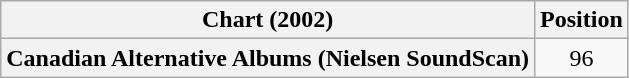<table class="wikitable plainrowheaders" style="text-align:center">
<tr>
<th scope="col">Chart (2002)</th>
<th scope="col">Position</th>
</tr>
<tr>
<th scope="row">Canadian Alternative Albums (Nielsen SoundScan)</th>
<td>96</td>
</tr>
</table>
